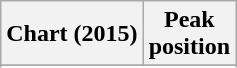<table class="wikitable sortable plainrowheaders" style="text-align:center">
<tr>
<th scope="col">Chart (2015)</th>
<th scope="col">Peak<br>position</th>
</tr>
<tr>
</tr>
<tr>
</tr>
<tr>
</tr>
</table>
